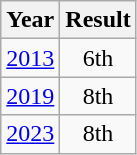<table class="wikitable" style="text-align:center">
<tr>
<th>Year</th>
<th>Result</th>
</tr>
<tr>
<td><a href='#'>2013</a></td>
<td>6th</td>
</tr>
<tr>
<td><a href='#'>2019</a></td>
<td>8th</td>
</tr>
<tr>
<td><a href='#'>2023</a></td>
<td>8th</td>
</tr>
</table>
